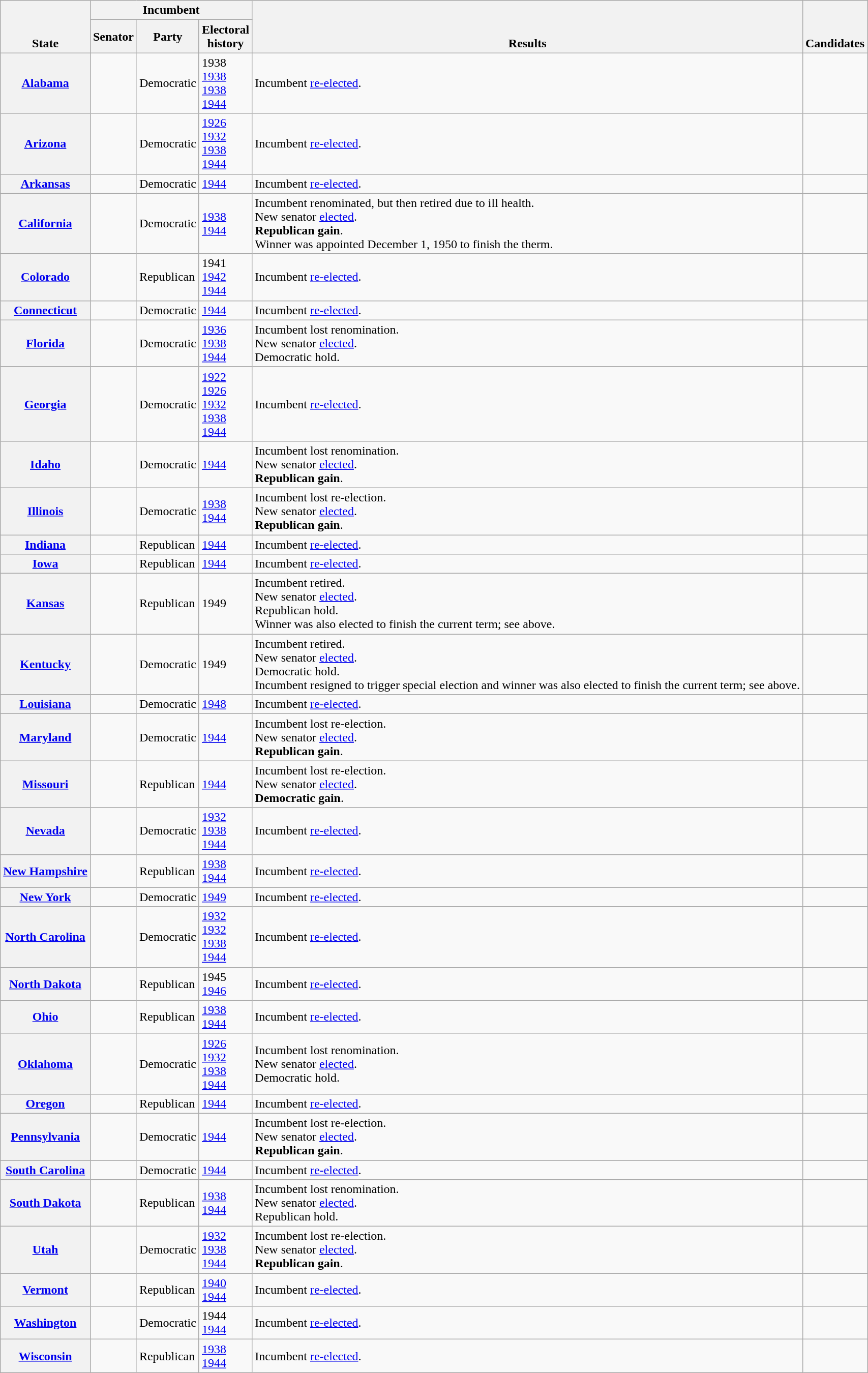<table class="wikitable sortable">
<tr valign=bottom>
<th rowspan=2>State<br></th>
<th colspan=3>Incumbent</th>
<th rowspan=2>Results<br></th>
<th rowspan=2>Candidates</th>
</tr>
<tr>
<th>Senator</th>
<th>Party</th>
<th>Electoral<br>history</th>
</tr>
<tr>
<th><a href='#'>Alabama</a></th>
<td></td>
<td>Democratic</td>
<td>1938 <br><a href='#'>1938 </a><br><a href='#'>1938</a><br><a href='#'>1944</a></td>
<td>Incumbent <a href='#'>re-elected</a>.</td>
<td nowrap></td>
</tr>
<tr>
<th><a href='#'>Arizona</a></th>
<td></td>
<td>Democratic</td>
<td><a href='#'>1926</a><br><a href='#'>1932</a><br><a href='#'>1938</a><br><a href='#'>1944</a></td>
<td>Incumbent <a href='#'>re-elected</a>.</td>
<td nowrap></td>
</tr>
<tr>
<th><a href='#'>Arkansas</a></th>
<td></td>
<td>Democratic</td>
<td><a href='#'>1944</a></td>
<td>Incumbent <a href='#'>re-elected</a>.</td>
<td nowrap></td>
</tr>
<tr>
<th><a href='#'>California</a></th>
<td></td>
<td>Democratic</td>
<td><a href='#'>1938</a><br><a href='#'>1944</a></td>
<td>Incumbent renominated, but then retired due to ill health.<br>New senator <a href='#'>elected</a>.<br><strong>Republican gain</strong>.<br>Winner was appointed December 1, 1950 to finish the therm.</td>
<td nowrap></td>
</tr>
<tr>
<th><a href='#'>Colorado</a></th>
<td></td>
<td>Republican</td>
<td>1941 <br><a href='#'>1942</a><br><a href='#'>1944</a></td>
<td>Incumbent <a href='#'>re-elected</a>.</td>
<td nowrap></td>
</tr>
<tr>
<th><a href='#'>Connecticut</a></th>
<td></td>
<td>Democratic</td>
<td><a href='#'>1944</a></td>
<td>Incumbent <a href='#'>re-elected</a>.</td>
<td nowrap></td>
</tr>
<tr>
<th><a href='#'>Florida</a></th>
<td></td>
<td>Democratic</td>
<td><a href='#'>1936 </a><br><a href='#'>1938</a><br><a href='#'>1944</a></td>
<td>Incumbent lost renomination.<br>New senator <a href='#'>elected</a>.<br>Democratic hold.</td>
<td nowrap></td>
</tr>
<tr>
<th><a href='#'>Georgia</a></th>
<td></td>
<td>Democratic</td>
<td><a href='#'>1922 </a><br><a href='#'>1926</a><br><a href='#'>1932</a><br><a href='#'>1938</a><br><a href='#'>1944</a></td>
<td>Incumbent <a href='#'>re-elected</a>.</td>
<td nowrap></td>
</tr>
<tr>
<th><a href='#'>Idaho</a></th>
<td></td>
<td>Democratic</td>
<td><a href='#'>1944</a></td>
<td>Incumbent lost renomination.<br>New senator <a href='#'>elected</a>.<br><strong>Republican gain</strong>.</td>
<td nowrap></td>
</tr>
<tr>
<th><a href='#'>Illinois</a></th>
<td></td>
<td>Democratic</td>
<td><a href='#'>1938</a><br><a href='#'>1944</a></td>
<td>Incumbent lost re-election.<br>New senator <a href='#'>elected</a>.<br><strong>Republican gain</strong>.</td>
<td nowrap></td>
</tr>
<tr>
<th><a href='#'>Indiana</a></th>
<td></td>
<td>Republican</td>
<td><a href='#'>1944</a></td>
<td>Incumbent <a href='#'>re-elected</a>.</td>
<td nowrap></td>
</tr>
<tr>
<th><a href='#'>Iowa</a></th>
<td></td>
<td>Republican</td>
<td><a href='#'>1944</a></td>
<td>Incumbent <a href='#'>re-elected</a>.</td>
<td nowrap></td>
</tr>
<tr>
<th><a href='#'>Kansas</a></th>
<td></td>
<td>Republican</td>
<td>1949 </td>
<td>Incumbent retired.<br>New senator <a href='#'>elected</a>.<br>Republican hold.<br>Winner was also elected to finish the current term; see above.</td>
<td nowrap></td>
</tr>
<tr>
<th><a href='#'>Kentucky</a></th>
<td></td>
<td>Democratic</td>
<td>1949 </td>
<td>Incumbent retired.<br>New senator <a href='#'>elected</a>.<br>Democratic hold.<br>Incumbent resigned to trigger special election and winner was also elected to finish the current term; see above.</td>
<td nowrap></td>
</tr>
<tr>
<th><a href='#'>Louisiana</a></th>
<td></td>
<td>Democratic</td>
<td><a href='#'>1948 </a></td>
<td>Incumbent <a href='#'>re-elected</a>.</td>
<td nowrap></td>
</tr>
<tr>
<th><a href='#'>Maryland</a></th>
<td></td>
<td>Democratic</td>
<td><a href='#'>1944</a></td>
<td>Incumbent lost re-election.<br>New senator <a href='#'>elected</a>.<br><strong>Republican gain</strong>.</td>
<td nowrap></td>
</tr>
<tr>
<th><a href='#'>Missouri</a></th>
<td></td>
<td>Republican</td>
<td><a href='#'>1944</a></td>
<td>Incumbent lost re-election.<br>New senator <a href='#'>elected</a>.<br><strong>Democratic gain</strong>.</td>
<td nowrap></td>
</tr>
<tr>
<th><a href='#'>Nevada</a></th>
<td></td>
<td>Democratic</td>
<td><a href='#'>1932</a><br><a href='#'>1938</a><br><a href='#'>1944</a></td>
<td>Incumbent <a href='#'>re-elected</a>.</td>
<td nowrap></td>
</tr>
<tr>
<th><a href='#'>New Hampshire</a></th>
<td></td>
<td>Republican</td>
<td><a href='#'>1938</a><br><a href='#'>1944</a></td>
<td>Incumbent <a href='#'>re-elected</a>.</td>
<td nowrap></td>
</tr>
<tr>
<th><a href='#'>New York</a></th>
<td></td>
<td>Democratic</td>
<td nowrap><a href='#'>1949 </a></td>
<td>Incumbent <a href='#'>re-elected</a>.</td>
<td nowrap></td>
</tr>
<tr>
<th><a href='#'>North Carolina</a></th>
<td></td>
<td>Democratic</td>
<td><a href='#'>1932</a><br><a href='#'>1932 </a><br><a href='#'>1938</a><br><a href='#'>1944</a></td>
<td>Incumbent <a href='#'>re-elected</a>.</td>
<td nowrap></td>
</tr>
<tr>
<th><a href='#'>North Dakota</a></th>
<td></td>
<td>Republican</td>
<td>1945 <br><a href='#'>1946 </a></td>
<td>Incumbent <a href='#'>re-elected</a>.</td>
<td nowrap></td>
</tr>
<tr>
<th><a href='#'>Ohio</a></th>
<td></td>
<td>Republican</td>
<td><a href='#'>1938</a><br><a href='#'>1944</a></td>
<td>Incumbent <a href='#'>re-elected</a>.</td>
<td nowrap></td>
</tr>
<tr>
<th><a href='#'>Oklahoma</a></th>
<td></td>
<td>Democratic</td>
<td><a href='#'>1926</a><br><a href='#'>1932</a><br><a href='#'>1938</a><br><a href='#'>1944</a></td>
<td>Incumbent lost renomination.<br>New senator <a href='#'>elected</a>.<br>Democratic hold.</td>
<td nowrap></td>
</tr>
<tr>
<th><a href='#'>Oregon</a></th>
<td></td>
<td>Republican</td>
<td><a href='#'>1944</a></td>
<td>Incumbent <a href='#'>re-elected</a>.</td>
<td nowrap></td>
</tr>
<tr>
<th><a href='#'>Pennsylvania</a></th>
<td></td>
<td>Democratic</td>
<td><a href='#'>1944</a></td>
<td>Incumbent lost re-election.<br>New senator <a href='#'>elected</a>.<br><strong>Republican gain</strong>.</td>
<td nowrap></td>
</tr>
<tr>
<th><a href='#'>South Carolina</a></th>
<td></td>
<td>Democratic</td>
<td><a href='#'>1944</a></td>
<td>Incumbent <a href='#'>re-elected</a>.</td>
<td nowrap></td>
</tr>
<tr>
<th><a href='#'>South Dakota</a></th>
<td></td>
<td>Republican</td>
<td><a href='#'>1938</a><br><a href='#'>1944</a></td>
<td>Incumbent lost renomination.<br>New senator <a href='#'>elected</a>.<br>Republican hold.</td>
<td nowrap></td>
</tr>
<tr>
<th><a href='#'>Utah</a></th>
<td></td>
<td>Democratic</td>
<td><a href='#'>1932</a><br><a href='#'>1938</a><br><a href='#'>1944</a></td>
<td>Incumbent lost re-election.<br>New senator <a href='#'>elected</a>.<br><strong>Republican gain</strong>.</td>
<td nowrap></td>
</tr>
<tr>
<th><a href='#'>Vermont</a></th>
<td></td>
<td>Republican</td>
<td><a href='#'>1940 </a><br><a href='#'>1944</a></td>
<td>Incumbent <a href='#'>re-elected</a>.</td>
<td nowrap></td>
</tr>
<tr>
<th><a href='#'>Washington</a></th>
<td></td>
<td>Democratic</td>
<td>1944 <br><a href='#'>1944</a></td>
<td>Incumbent <a href='#'>re-elected</a>.</td>
<td nowrap></td>
</tr>
<tr>
<th><a href='#'>Wisconsin</a></th>
<td></td>
<td>Republican</td>
<td><a href='#'>1938</a><br><a href='#'>1944</a></td>
<td>Incumbent <a href='#'>re-elected</a>.</td>
<td nowrap></td>
</tr>
</table>
